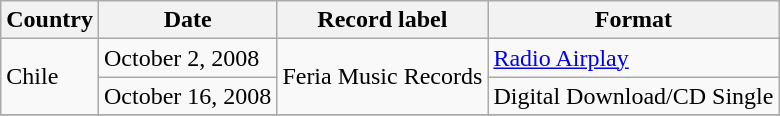<table class="wikitable">
<tr>
<th>Country</th>
<th>Date</th>
<th>Record label</th>
<th>Format</th>
</tr>
<tr>
<td rowspan="2">Chile</td>
<td>October 2, 2008</td>
<td rowspan="2">Feria Music Records</td>
<td><a href='#'>Radio Airplay</a></td>
</tr>
<tr>
<td>October 16, 2008</td>
<td>Digital Download/CD Single</td>
</tr>
<tr>
</tr>
</table>
